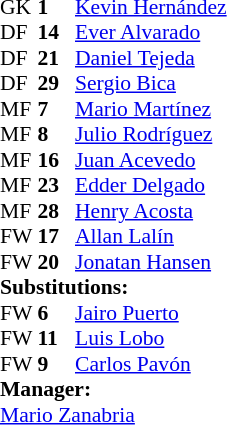<table style = "font-size: 90%" cellspacing = "0" cellpadding = "0">
<tr>
<td colspan = 4></td>
</tr>
<tr>
<th style="width:25px;"></th>
<th style="width:25px;"></th>
</tr>
<tr>
<td>GK</td>
<td><strong>1</strong></td>
<td> <a href='#'>Kevin Hernández</a></td>
</tr>
<tr>
<td>DF</td>
<td><strong>14</strong></td>
<td> <a href='#'>Ever Alvarado</a></td>
<td></td>
<td></td>
<td></td>
<td></td>
</tr>
<tr>
<td>DF</td>
<td><strong>21</strong></td>
<td> <a href='#'>Daniel Tejeda</a></td>
</tr>
<tr>
<td>DF</td>
<td><strong>29</strong></td>
<td> <a href='#'>Sergio Bica</a></td>
</tr>
<tr>
<td>MF</td>
<td><strong>7</strong></td>
<td> <a href='#'>Mario Martínez</a></td>
<td></td>
<td></td>
</tr>
<tr>
<td>MF</td>
<td><strong>8</strong></td>
<td> <a href='#'>Julio Rodríguez</a></td>
</tr>
<tr>
<td>MF</td>
<td><strong>16</strong></td>
<td> <a href='#'>Juan Acevedo</a></td>
</tr>
<tr>
<td>MF</td>
<td><strong>23</strong></td>
<td> <a href='#'>Edder Delgado</a></td>
</tr>
<tr>
<td>MF</td>
<td><strong>28</strong></td>
<td> <a href='#'>Henry Acosta</a></td>
<td></td>
<td></td>
</tr>
<tr>
<td>FW</td>
<td><strong>17</strong></td>
<td> <a href='#'>Allan Lalín</a></td>
<td></td>
<td></td>
</tr>
<tr>
<td>FW</td>
<td><strong>20</strong></td>
<td> <a href='#'>Jonatan Hansen</a></td>
<td></td>
<td></td>
</tr>
<tr>
<td colspan = 3><strong>Substitutions:</strong></td>
</tr>
<tr>
<td>FW</td>
<td><strong>6</strong></td>
<td> <a href='#'>Jairo Puerto</a></td>
<td></td>
<td></td>
</tr>
<tr>
<td>FW</td>
<td><strong>11</strong></td>
<td> <a href='#'>Luis Lobo</a></td>
<td></td>
<td></td>
</tr>
<tr>
<td>FW</td>
<td><strong>9</strong></td>
<td> <a href='#'>Carlos Pavón</a></td>
<td></td>
<td></td>
</tr>
<tr>
<td colspan = 3><strong>Manager:</strong></td>
</tr>
<tr>
<td colspan = 3> <a href='#'>Mario Zanabria</a></td>
</tr>
</table>
